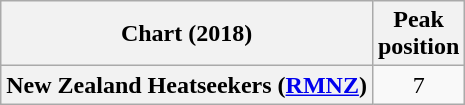<table class="wikitable sortable plainrowheaders" style="text-align:center">
<tr>
<th scope="col">Chart (2018)</th>
<th scope="col">Peak<br> position</th>
</tr>
<tr>
<th scope="row">New Zealand Heatseekers (<a href='#'>RMNZ</a>)</th>
<td>7</td>
</tr>
</table>
